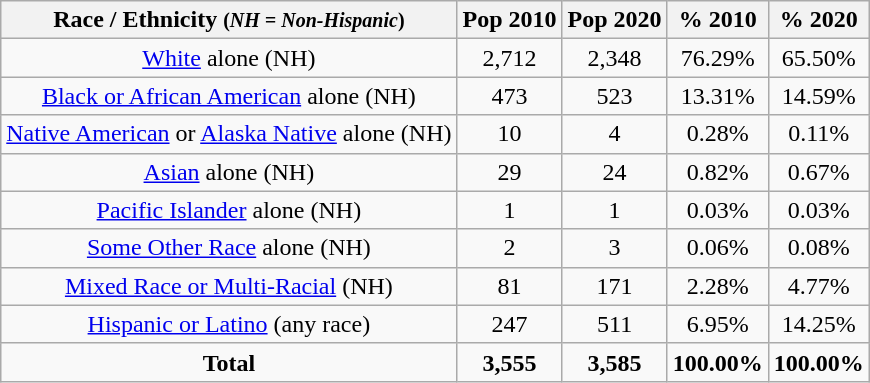<table class="wikitable"  style="text-align:center;">
<tr>
<th>Race / Ethnicity <small>(<em>NH = Non-Hispanic</em>)</small></th>
<th>Pop 2010</th>
<th>Pop 2020</th>
<th>% 2010</th>
<th>% 2020</th>
</tr>
<tr>
<td><a href='#'>White</a> alone (NH)</td>
<td>2,712</td>
<td>2,348</td>
<td>76.29%</td>
<td>65.50%</td>
</tr>
<tr>
<td><a href='#'>Black or African American</a> alone (NH)</td>
<td>473</td>
<td>523</td>
<td>13.31%</td>
<td>14.59%</td>
</tr>
<tr>
<td><a href='#'>Native American</a> or <a href='#'>Alaska Native</a> alone (NH)</td>
<td>10</td>
<td>4</td>
<td>0.28%</td>
<td>0.11%</td>
</tr>
<tr>
<td><a href='#'>Asian</a> alone (NH)</td>
<td>29</td>
<td>24</td>
<td>0.82%</td>
<td>0.67%</td>
</tr>
<tr>
<td><a href='#'>Pacific Islander</a> alone (NH)</td>
<td>1</td>
<td>1</td>
<td>0.03%</td>
<td>0.03%</td>
</tr>
<tr>
<td><a href='#'>Some Other Race</a> alone (NH)</td>
<td>2</td>
<td>3</td>
<td>0.06%</td>
<td>0.08%</td>
</tr>
<tr>
<td><a href='#'>Mixed Race or Multi-Racial</a> (NH)</td>
<td>81</td>
<td>171</td>
<td>2.28%</td>
<td>4.77%</td>
</tr>
<tr>
<td><a href='#'>Hispanic or Latino</a> (any race)</td>
<td>247</td>
<td>511</td>
<td>6.95%</td>
<td>14.25%</td>
</tr>
<tr>
<td><strong>Total</strong></td>
<td><strong>3,555</strong></td>
<td><strong>3,585</strong></td>
<td><strong>100.00%</strong></td>
<td><strong>100.00%</strong></td>
</tr>
</table>
